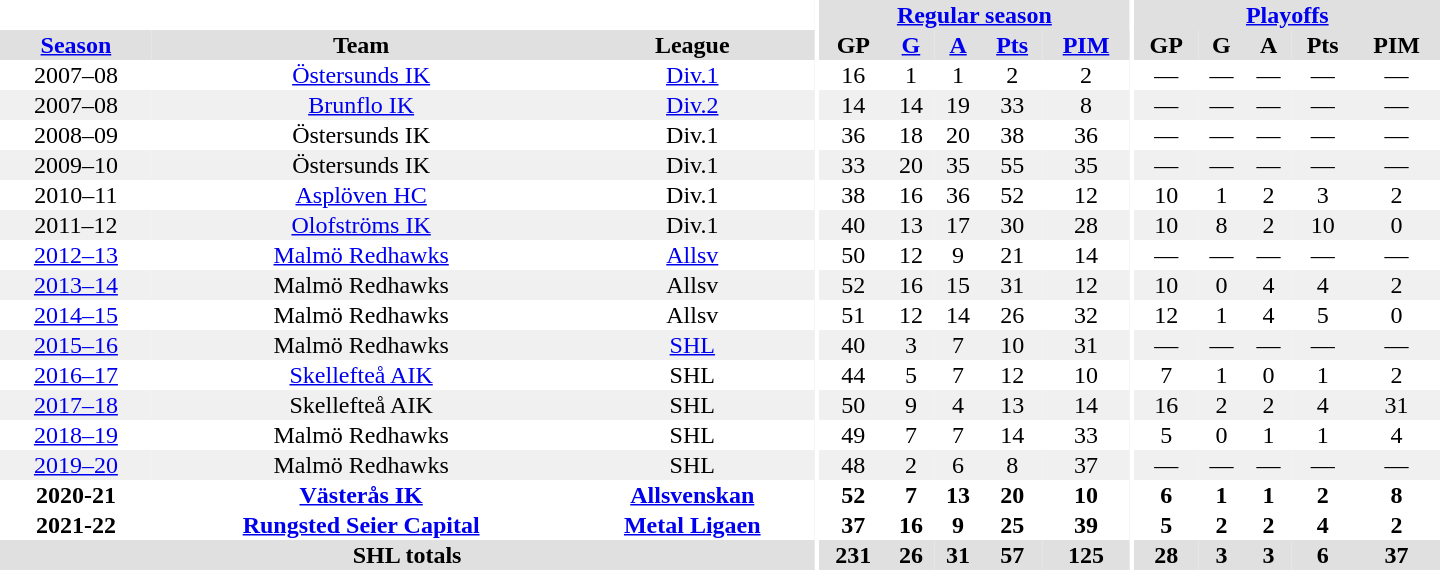<table border="0" cellpadding="1" cellspacing="0" style="text-align:center; width:60em">
<tr bgcolor="#e0e0e0">
<th colspan="3" bgcolor="#ffffff"></th>
<th rowspan="101" bgcolor="#ffffff"></th>
<th colspan="5"><a href='#'>Regular season</a></th>
<th rowspan="101" bgcolor="#ffffff"></th>
<th colspan="5"><a href='#'>Playoffs</a></th>
</tr>
<tr bgcolor="#e0e0e0">
<th><a href='#'>Season</a></th>
<th>Team</th>
<th>League</th>
<th>GP</th>
<th><a href='#'>G</a></th>
<th><a href='#'>A</a></th>
<th><a href='#'>Pts</a></th>
<th><a href='#'>PIM</a></th>
<th>GP</th>
<th>G</th>
<th>A</th>
<th>Pts</th>
<th>PIM</th>
</tr>
<tr>
<td>2007–08</td>
<td><a href='#'>Östersunds IK</a></td>
<td><a href='#'>Div.1</a></td>
<td>16</td>
<td>1</td>
<td>1</td>
<td>2</td>
<td>2</td>
<td>—</td>
<td>—</td>
<td>—</td>
<td>—</td>
<td>—</td>
</tr>
<tr bgcolor="#f0f0f0">
<td>2007–08</td>
<td><a href='#'>Brunflo IK</a></td>
<td><a href='#'>Div.2</a></td>
<td>14</td>
<td>14</td>
<td>19</td>
<td>33</td>
<td>8</td>
<td>—</td>
<td>—</td>
<td>—</td>
<td>—</td>
<td>—</td>
</tr>
<tr>
<td>2008–09</td>
<td>Östersunds IK</td>
<td>Div.1</td>
<td>36</td>
<td>18</td>
<td>20</td>
<td>38</td>
<td>36</td>
<td>—</td>
<td>—</td>
<td>—</td>
<td>—</td>
<td>—</td>
</tr>
<tr bgcolor="#f0f0f0">
<td>2009–10</td>
<td>Östersunds IK</td>
<td>Div.1</td>
<td>33</td>
<td>20</td>
<td>35</td>
<td>55</td>
<td>35</td>
<td>—</td>
<td>—</td>
<td>—</td>
<td>—</td>
<td>—</td>
</tr>
<tr>
<td>2010–11</td>
<td><a href='#'>Asplöven HC</a></td>
<td>Div.1</td>
<td>38</td>
<td>16</td>
<td>36</td>
<td>52</td>
<td>12</td>
<td>10</td>
<td>1</td>
<td>2</td>
<td>3</td>
<td>2</td>
</tr>
<tr bgcolor="#f0f0f0">
<td>2011–12</td>
<td><a href='#'>Olofströms IK</a></td>
<td>Div.1</td>
<td>40</td>
<td>13</td>
<td>17</td>
<td>30</td>
<td>28</td>
<td>10</td>
<td>8</td>
<td>2</td>
<td>10</td>
<td>0</td>
</tr>
<tr>
<td><a href='#'>2012–13</a></td>
<td><a href='#'>Malmö Redhawks</a></td>
<td><a href='#'>Allsv</a></td>
<td>50</td>
<td>12</td>
<td>9</td>
<td>21</td>
<td>14</td>
<td>—</td>
<td>—</td>
<td>—</td>
<td>—</td>
<td>—</td>
</tr>
<tr bgcolor="#f0f0f0">
<td><a href='#'>2013–14</a></td>
<td>Malmö Redhawks</td>
<td>Allsv</td>
<td>52</td>
<td>16</td>
<td>15</td>
<td>31</td>
<td>12</td>
<td>10</td>
<td>0</td>
<td>4</td>
<td>4</td>
<td>2</td>
</tr>
<tr>
<td><a href='#'>2014–15</a></td>
<td>Malmö Redhawks</td>
<td>Allsv</td>
<td>51</td>
<td>12</td>
<td>14</td>
<td>26</td>
<td>32</td>
<td>12</td>
<td>1</td>
<td>4</td>
<td>5</td>
<td>0</td>
</tr>
<tr bgcolor="#f0f0f0">
<td><a href='#'>2015–16</a></td>
<td>Malmö Redhawks</td>
<td><a href='#'>SHL</a></td>
<td>40</td>
<td>3</td>
<td>7</td>
<td>10</td>
<td>31</td>
<td>—</td>
<td>—</td>
<td>—</td>
<td>—</td>
<td>—</td>
</tr>
<tr>
<td><a href='#'>2016–17</a></td>
<td><a href='#'>Skellefteå AIK</a></td>
<td>SHL</td>
<td>44</td>
<td>5</td>
<td>7</td>
<td>12</td>
<td>10</td>
<td>7</td>
<td>1</td>
<td>0</td>
<td>1</td>
<td>2</td>
</tr>
<tr bgcolor="#f0f0f0">
<td><a href='#'>2017–18</a></td>
<td>Skellefteå AIK</td>
<td>SHL</td>
<td>50</td>
<td>9</td>
<td>4</td>
<td>13</td>
<td>14</td>
<td>16</td>
<td>2</td>
<td>2</td>
<td>4</td>
<td>31</td>
</tr>
<tr>
<td><a href='#'>2018–19</a></td>
<td>Malmö Redhawks</td>
<td>SHL</td>
<td>49</td>
<td>7</td>
<td>7</td>
<td>14</td>
<td>33</td>
<td>5</td>
<td>0</td>
<td>1</td>
<td>1</td>
<td>4</td>
</tr>
<tr bgcolor="#f0f0f0">
<td><a href='#'>2019–20</a></td>
<td>Malmö Redhawks</td>
<td>SHL</td>
<td>48</td>
<td>2</td>
<td>6</td>
<td>8</td>
<td>37</td>
<td>—</td>
<td>—</td>
<td>—</td>
<td>—</td>
<td>—</td>
</tr>
<tr>
<th>2020-21</th>
<th><a href='#'>Västerås IK</a></th>
<th><a href='#'>Allsvenskan</a></th>
<th>52</th>
<th>7</th>
<th>13</th>
<th>20</th>
<th>10</th>
<th>6</th>
<th>1</th>
<th>1</th>
<th>2</th>
<th>8</th>
</tr>
<tr>
<th>2021-22</th>
<th><a href='#'>Rungsted Seier Capital</a></th>
<th><a href='#'>Metal Ligaen</a></th>
<th>37</th>
<th>16</th>
<th>9</th>
<th>25</th>
<th>39</th>
<th>5</th>
<th>2</th>
<th>2</th>
<th>4</th>
<th>2</th>
</tr>
<tr bgcolor="#e0e0e0">
<th colspan="3">SHL totals</th>
<th>231</th>
<th>26</th>
<th>31</th>
<th>57</th>
<th>125</th>
<th>28</th>
<th>3</th>
<th>3</th>
<th>6</th>
<th>37</th>
</tr>
</table>
